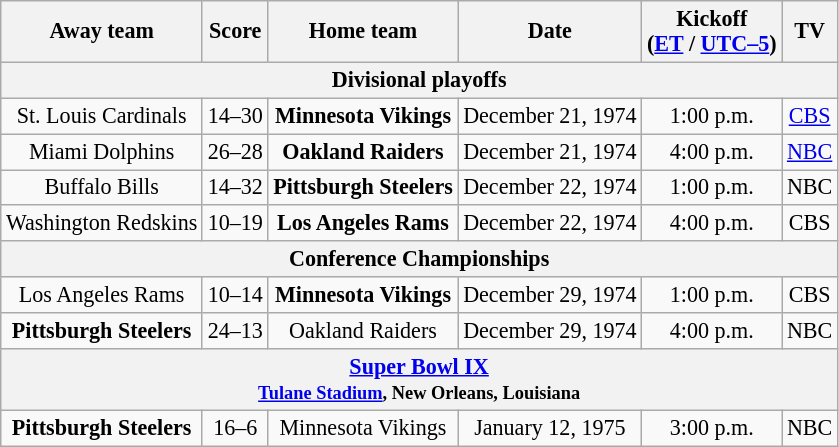<table class="wikitable" style="font-size:92%; text-align:center;">
<tr>
<th>Away team</th>
<th>Score</th>
<th>Home team</th>
<th>Date</th>
<th>Kickoff<br>(<a href='#'>ET</a> / <a href='#'>UTC–5</a>)</th>
<th>TV</th>
</tr>
<tr>
<th colspan="6">Divisional playoffs</th>
</tr>
<tr>
<td>St. Louis Cardinals</td>
<td>14–30</td>
<td><strong>Minnesota Vikings</strong></td>
<td>December 21, 1974</td>
<td>1:00 p.m.</td>
<td><a href='#'>CBS</a></td>
</tr>
<tr>
<td>Miami Dolphins</td>
<td>26–28</td>
<td><strong>Oakland Raiders</strong></td>
<td>December 21, 1974</td>
<td>4:00 p.m.</td>
<td><a href='#'>NBC</a></td>
</tr>
<tr>
<td>Buffalo Bills</td>
<td>14–32</td>
<td><strong>Pittsburgh Steelers</strong></td>
<td>December 22, 1974</td>
<td>1:00 p.m.</td>
<td>NBC</td>
</tr>
<tr>
<td>Washington Redskins</td>
<td>10–19</td>
<td><strong>Los Angeles Rams</strong></td>
<td>December 22, 1974</td>
<td>4:00 p.m.</td>
<td>CBS</td>
</tr>
<tr>
<th colspan="6">Conference Championships</th>
</tr>
<tr>
<td>Los Angeles Rams</td>
<td>10–14</td>
<td><strong>Minnesota Vikings</strong></td>
<td>December 29, 1974</td>
<td>1:00 p.m.</td>
<td>CBS</td>
</tr>
<tr>
<td><strong>Pittsburgh Steelers</strong></td>
<td>24–13</td>
<td>Oakland Raiders</td>
<td>December 29, 1974</td>
<td>4:00 p.m.</td>
<td>NBC</td>
</tr>
<tr>
<th colspan="6"><a href='#'>Super Bowl IX</a><br><small><a href='#'>Tulane Stadium</a>, New Orleans, Louisiana</small></th>
</tr>
<tr>
<td><strong>Pittsburgh Steelers</strong></td>
<td>16–6</td>
<td>Minnesota Vikings</td>
<td>January 12, 1975</td>
<td>3:00 p.m.</td>
<td>NBC</td>
</tr>
</table>
